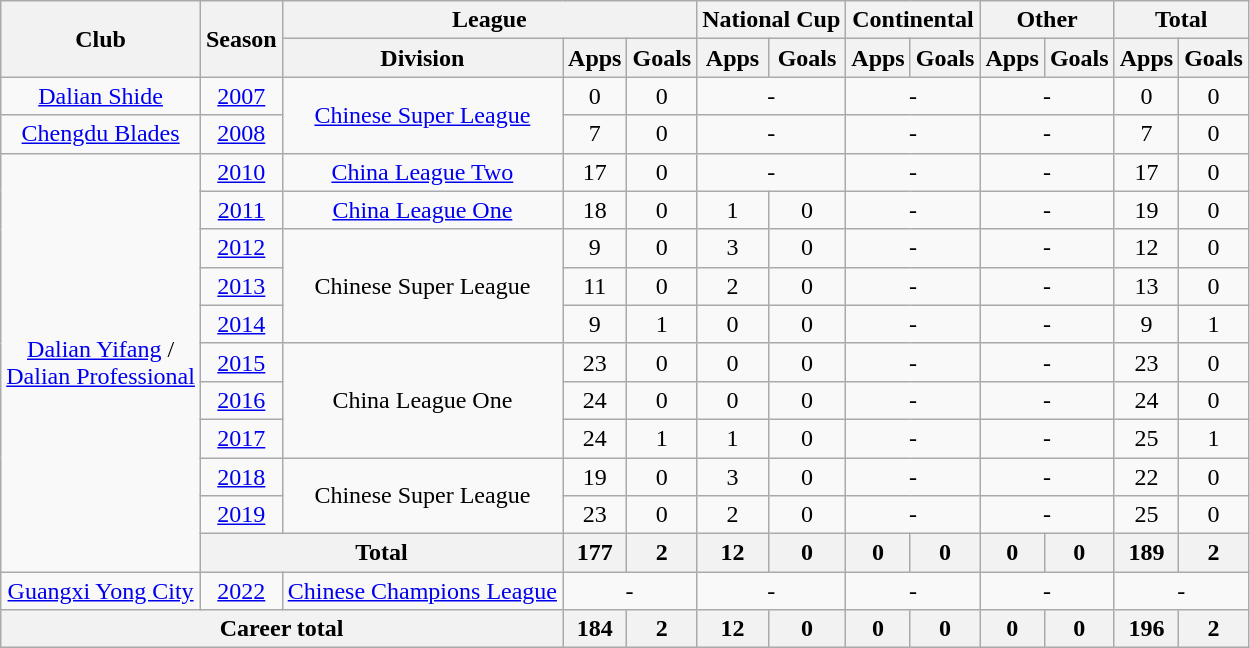<table class="wikitable" style="text-align: center">
<tr>
<th rowspan="2">Club</th>
<th rowspan="2">Season</th>
<th colspan="3">League</th>
<th colspan="2">National Cup</th>
<th colspan="2">Continental</th>
<th colspan="2">Other</th>
<th colspan="2">Total</th>
</tr>
<tr>
<th>Division</th>
<th>Apps</th>
<th>Goals</th>
<th>Apps</th>
<th>Goals</th>
<th>Apps</th>
<th>Goals</th>
<th>Apps</th>
<th>Goals</th>
<th>Apps</th>
<th>Goals</th>
</tr>
<tr>
<td><a href='#'>Dalian Shide</a></td>
<td><a href='#'>2007</a></td>
<td rowspan="2"><a href='#'>Chinese Super League</a></td>
<td>0</td>
<td>0</td>
<td colspan="2">-</td>
<td colspan="2">-</td>
<td colspan="2">-</td>
<td>0</td>
<td>0</td>
</tr>
<tr>
<td><a href='#'>Chengdu Blades</a></td>
<td><a href='#'>2008</a></td>
<td>7</td>
<td>0</td>
<td colspan="2">-</td>
<td colspan="2">-</td>
<td colspan="2">-</td>
<td>7</td>
<td>0</td>
</tr>
<tr>
<td rowspan="11"><a href='#'>Dalian Yifang</a> /<br><a href='#'>Dalian Professional</a></td>
<td><a href='#'>2010</a></td>
<td><a href='#'>China League Two</a></td>
<td>17</td>
<td>0</td>
<td colspan="2">-</td>
<td colspan="2">-</td>
<td colspan="2">-</td>
<td>17</td>
<td>0</td>
</tr>
<tr>
<td><a href='#'>2011</a></td>
<td><a href='#'>China League One</a></td>
<td>18</td>
<td>0</td>
<td>1</td>
<td>0</td>
<td colspan="2">-</td>
<td colspan="2">-</td>
<td>19</td>
<td>0</td>
</tr>
<tr>
<td><a href='#'>2012</a></td>
<td rowspan="3">Chinese Super League</td>
<td>9</td>
<td>0</td>
<td>3</td>
<td>0</td>
<td colspan="2">-</td>
<td colspan="2">-</td>
<td>12</td>
<td>0</td>
</tr>
<tr>
<td><a href='#'>2013</a></td>
<td>11</td>
<td>0</td>
<td>2</td>
<td>0</td>
<td colspan="2">-</td>
<td colspan="2">-</td>
<td>13</td>
<td>0</td>
</tr>
<tr>
<td><a href='#'>2014</a></td>
<td>9</td>
<td>1</td>
<td>0</td>
<td>0</td>
<td colspan="2">-</td>
<td colspan="2">-</td>
<td>9</td>
<td>1</td>
</tr>
<tr>
<td><a href='#'>2015</a></td>
<td rowspan="3">China League One</td>
<td>23</td>
<td>0</td>
<td>0</td>
<td>0</td>
<td colspan="2">-</td>
<td colspan="2">-</td>
<td>23</td>
<td>0</td>
</tr>
<tr>
<td><a href='#'>2016</a></td>
<td>24</td>
<td>0</td>
<td>0</td>
<td>0</td>
<td colspan="2">-</td>
<td colspan="2">-</td>
<td>24</td>
<td>0</td>
</tr>
<tr>
<td><a href='#'>2017</a></td>
<td>24</td>
<td>1</td>
<td>1</td>
<td>0</td>
<td colspan="2">-</td>
<td colspan="2">-</td>
<td>25</td>
<td>1</td>
</tr>
<tr>
<td><a href='#'>2018</a></td>
<td rowspan="2">Chinese Super League</td>
<td>19</td>
<td>0</td>
<td>3</td>
<td>0</td>
<td colspan="2">-</td>
<td colspan="2">-</td>
<td>22</td>
<td>0</td>
</tr>
<tr>
<td><a href='#'>2019</a></td>
<td>23</td>
<td>0</td>
<td>2</td>
<td>0</td>
<td colspan="2">-</td>
<td colspan="2">-</td>
<td>25</td>
<td>0</td>
</tr>
<tr>
<th colspan="2">Total</th>
<th>177</th>
<th>2</th>
<th>12</th>
<th>0</th>
<th>0</th>
<th>0</th>
<th>0</th>
<th>0</th>
<th>189</th>
<th>2</th>
</tr>
<tr>
<td><a href='#'>Guangxi Yong City</a></td>
<td><a href='#'>2022</a></td>
<td><a href='#'>Chinese Champions League</a></td>
<td colspan="2">-</td>
<td colspan="2">-</td>
<td colspan="2">-</td>
<td colspan="2">-</td>
<td colspan="2">-</td>
</tr>
<tr>
<th colspan=3>Career total</th>
<th>184</th>
<th>2</th>
<th>12</th>
<th>0</th>
<th>0</th>
<th>0</th>
<th>0</th>
<th>0</th>
<th>196</th>
<th>2</th>
</tr>
</table>
